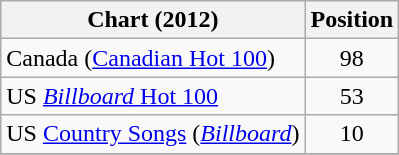<table class="wikitable sortable">
<tr>
<th scope="col">Chart (2012)</th>
<th scope="col">Position</th>
</tr>
<tr>
<td>Canada (<a href='#'>Canadian Hot 100</a>)</td>
<td align="center">98</td>
</tr>
<tr>
<td>US <a href='#'><em>Billboard</em> Hot 100</a></td>
<td style="text-align:center;">53</td>
</tr>
<tr>
<td>US <a href='#'>Country Songs</a> (<em><a href='#'>Billboard</a></em>)</td>
<td align="center">10</td>
</tr>
<tr>
</tr>
</table>
